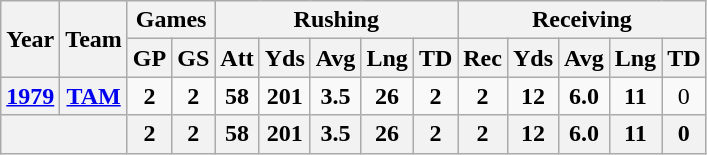<table class="wikitable" style="text-align:center;">
<tr>
<th rowspan="2">Year</th>
<th rowspan="2">Team</th>
<th colspan="2">Games</th>
<th colspan="5">Rushing</th>
<th colspan="5">Receiving</th>
</tr>
<tr>
<th>GP</th>
<th>GS</th>
<th>Att</th>
<th>Yds</th>
<th>Avg</th>
<th>Lng</th>
<th>TD</th>
<th>Rec</th>
<th>Yds</th>
<th>Avg</th>
<th>Lng</th>
<th>TD</th>
</tr>
<tr>
<th><a href='#'>1979</a></th>
<th><a href='#'>TAM</a></th>
<td><strong>2</strong></td>
<td><strong>2</strong></td>
<td><strong>58</strong></td>
<td><strong>201</strong></td>
<td><strong>3.5</strong></td>
<td><strong>26</strong></td>
<td><strong>2</strong></td>
<td><strong>2</strong></td>
<td><strong>12</strong></td>
<td><strong>6.0</strong></td>
<td><strong>11</strong></td>
<td>0</td>
</tr>
<tr>
<th colspan="2"></th>
<th>2</th>
<th>2</th>
<th>58</th>
<th>201</th>
<th>3.5</th>
<th>26</th>
<th>2</th>
<th>2</th>
<th>12</th>
<th>6.0</th>
<th>11</th>
<th>0</th>
</tr>
</table>
